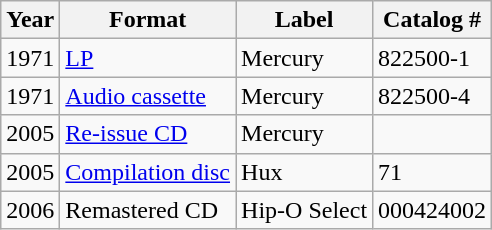<table class="wikitable">
<tr>
<th>Year</th>
<th>Format</th>
<th>Label</th>
<th>Catalog #</th>
</tr>
<tr>
<td>1971</td>
<td><a href='#'>LP</a></td>
<td>Mercury</td>
<td>822500-1</td>
</tr>
<tr>
<td>1971</td>
<td><a href='#'>Audio cassette</a></td>
<td>Mercury</td>
<td>822500-4</td>
</tr>
<tr>
<td>2005</td>
<td><a href='#'>Re-issue CD</a></td>
<td>Mercury</td>
<td></td>
</tr>
<tr>
<td>2005</td>
<td><a href='#'>Compilation disc</a></td>
<td>Hux</td>
<td>71</td>
</tr>
<tr>
<td>2006</td>
<td>Remastered CD</td>
<td>Hip-O Select</td>
<td>000424002</td>
</tr>
</table>
